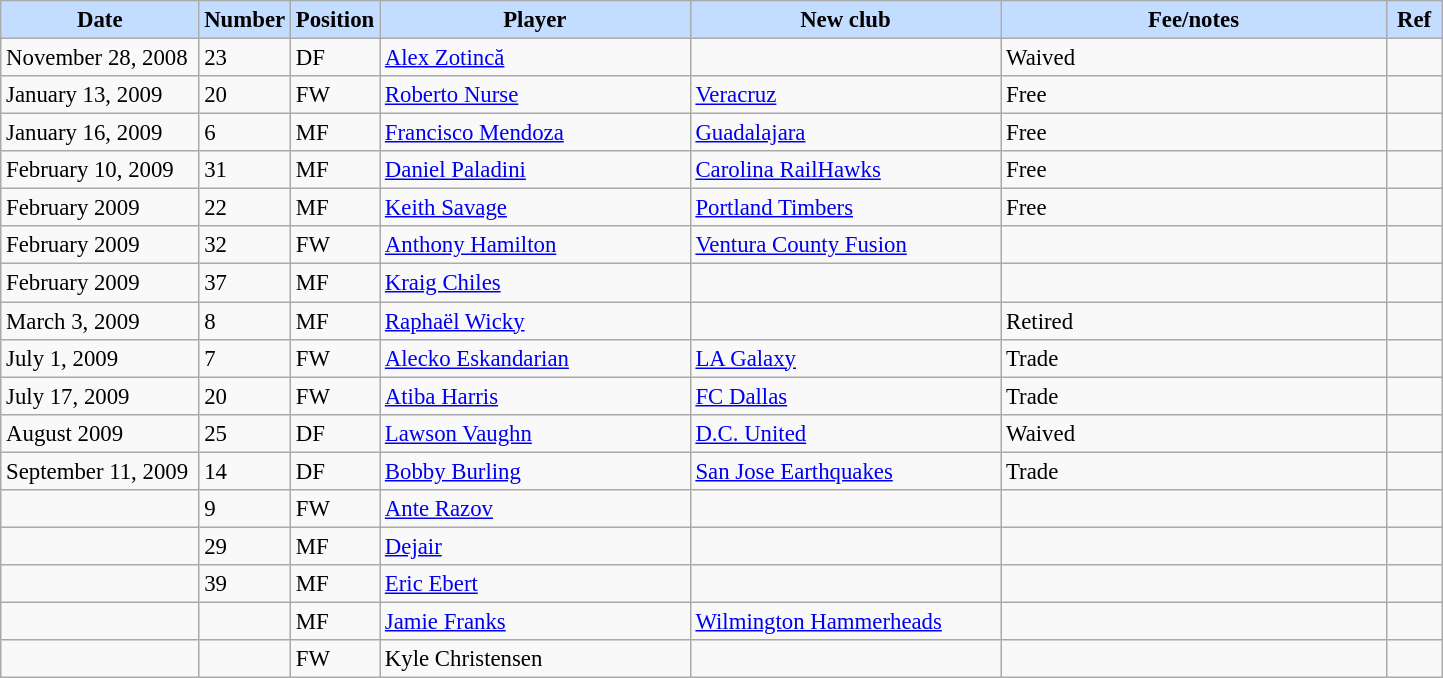<table class="wikitable" style="text-align:left; font-size:95%;">
<tr>
<th style="background:#c2ddff; width:125px;">Date</th>
<th style="background:#c2ddff; width:50px;">Number</th>
<th style="background:#c2ddff; width:50px;">Position</th>
<th style="background:#c2ddff; width:200px;">Player</th>
<th style="background:#c2ddff; width:200px;">New club</th>
<th style="background:#c2ddff; width:250px;">Fee/notes</th>
<th style="background:#c2ddff; width:30px;">Ref</th>
</tr>
<tr>
<td>November 28, 2008</td>
<td>23</td>
<td>DF</td>
<td> <a href='#'>Alex Zotincă</a></td>
<td></td>
<td>Waived</td>
<td></td>
</tr>
<tr>
<td>January 13, 2009</td>
<td>20</td>
<td>FW</td>
<td> <a href='#'>Roberto Nurse</a></td>
<td> <a href='#'>Veracruz</a></td>
<td>Free</td>
<td></td>
</tr>
<tr>
<td>January 16, 2009</td>
<td>6</td>
<td>MF</td>
<td> <a href='#'>Francisco Mendoza</a></td>
<td> <a href='#'>Guadalajara</a></td>
<td>Free</td>
<td></td>
</tr>
<tr>
<td>February 10, 2009</td>
<td>31</td>
<td>MF</td>
<td> <a href='#'>Daniel Paladini</a></td>
<td><a href='#'>Carolina RailHawks</a></td>
<td>Free</td>
<td></td>
</tr>
<tr>
<td>February 2009</td>
<td>22</td>
<td>MF</td>
<td> <a href='#'>Keith Savage</a></td>
<td><a href='#'>Portland Timbers</a></td>
<td>Free</td>
<td></td>
</tr>
<tr>
<td>February 2009</td>
<td>32</td>
<td>FW</td>
<td> <a href='#'>Anthony Hamilton</a></td>
<td><a href='#'>Ventura County Fusion</a></td>
<td></td>
<td></td>
</tr>
<tr>
<td>February 2009</td>
<td>37</td>
<td>MF</td>
<td> <a href='#'>Kraig Chiles</a></td>
<td></td>
<td></td>
<td></td>
</tr>
<tr>
<td>March 3, 2009</td>
<td>8</td>
<td>MF</td>
<td> <a href='#'>Raphaël Wicky</a></td>
<td></td>
<td>Retired</td>
<td></td>
</tr>
<tr>
<td>July 1, 2009</td>
<td>7</td>
<td>FW</td>
<td> <a href='#'>Alecko Eskandarian</a></td>
<td><a href='#'>LA Galaxy</a></td>
<td>Trade</td>
<td></td>
</tr>
<tr>
<td>July 17, 2009</td>
<td>20</td>
<td>FW</td>
<td> <a href='#'>Atiba Harris</a></td>
<td><a href='#'>FC Dallas</a></td>
<td>Trade</td>
<td></td>
</tr>
<tr>
<td>August 2009</td>
<td>25</td>
<td>DF</td>
<td> <a href='#'>Lawson Vaughn</a></td>
<td><a href='#'>D.C. United</a></td>
<td>Waived</td>
<td></td>
</tr>
<tr>
<td>September 11, 2009</td>
<td>14</td>
<td>DF</td>
<td> <a href='#'>Bobby Burling</a></td>
<td><a href='#'>San Jose Earthquakes</a></td>
<td>Trade</td>
<td></td>
</tr>
<tr>
<td></td>
<td>9</td>
<td>FW</td>
<td> <a href='#'>Ante Razov</a></td>
<td></td>
<td></td>
<td></td>
</tr>
<tr>
<td></td>
<td>29</td>
<td>MF</td>
<td> <a href='#'>Dejair</a></td>
<td></td>
<td></td>
<td></td>
</tr>
<tr>
<td></td>
<td>39</td>
<td>MF</td>
<td> <a href='#'>Eric Ebert</a></td>
<td></td>
<td></td>
<td></td>
</tr>
<tr>
<td></td>
<td></td>
<td>MF</td>
<td> <a href='#'>Jamie Franks</a></td>
<td><a href='#'>Wilmington Hammerheads</a></td>
<td></td>
<td></td>
</tr>
<tr>
<td></td>
<td></td>
<td>FW</td>
<td> Kyle Christensen</td>
<td></td>
<td></td>
<td></td>
</tr>
</table>
